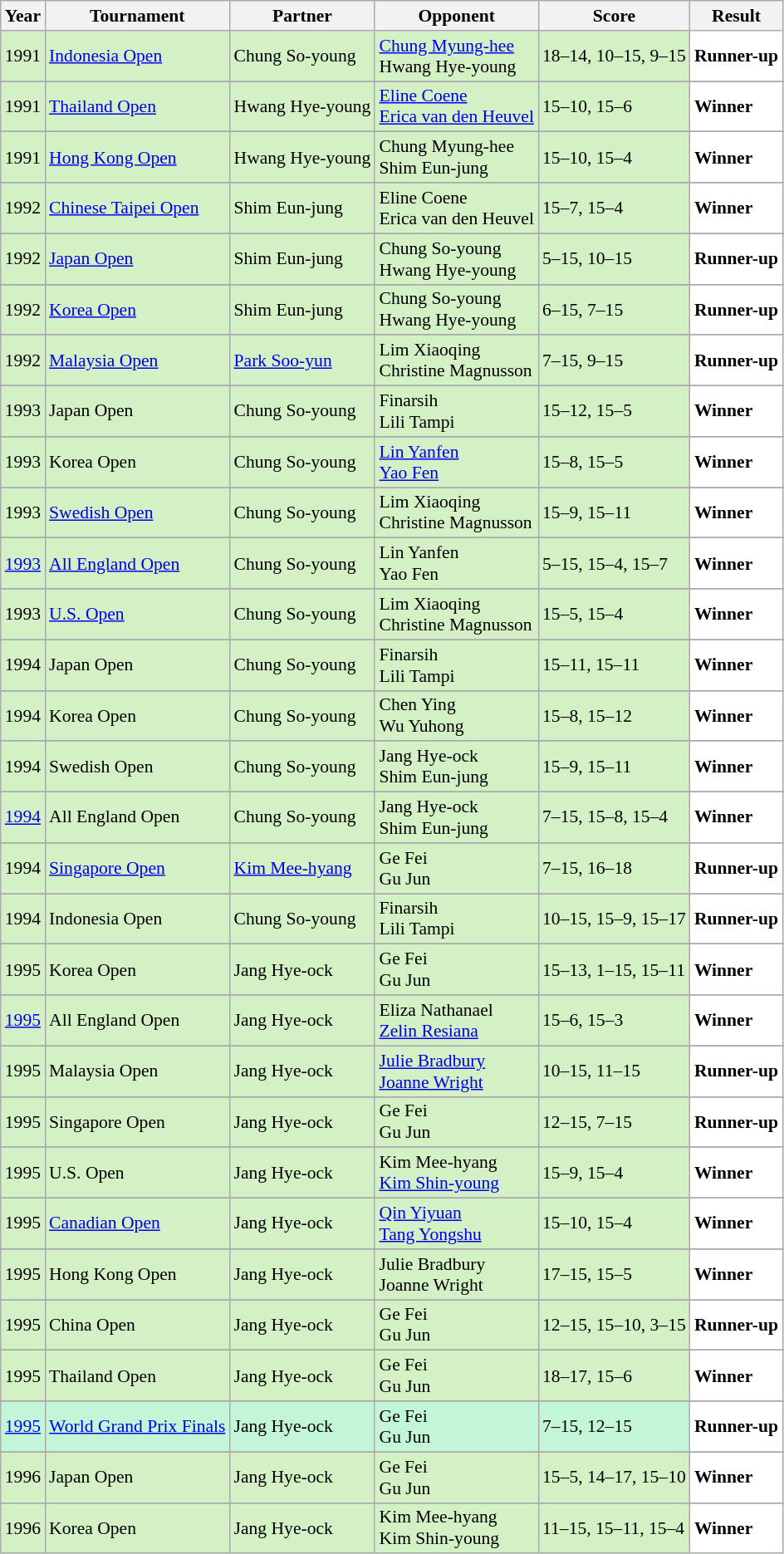<table class="sortable wikitable" style="font-size: 90%;">
<tr>
<th>Year</th>
<th>Tournament</th>
<th>Partner</th>
<th>Opponent</th>
<th>Score</th>
<th>Result</th>
</tr>
<tr style="background:#D4F1C5">
<td align="center">1991</td>
<td align="left"><a href='#'>Indonesia Open</a></td>
<td align="left"> Chung So-young</td>
<td align="left"> <a href='#'>Chung Myung-hee</a> <br>  Hwang Hye-young</td>
<td align="left">18–14, 10–15, 9–15</td>
<td style="text-align:left; background:white"> <strong>Runner-up</strong></td>
</tr>
<tr>
</tr>
<tr style="background:#D4F1C5">
<td align="center">1991</td>
<td align="left"><a href='#'>Thailand Open</a></td>
<td align="left"> Hwang Hye-young</td>
<td align="left"> <a href='#'>Eline Coene</a> <br>  <a href='#'>Erica van den Heuvel</a></td>
<td align="left">15–10, 15–6</td>
<td style="text-align:left; background:white"> <strong>Winner</strong></td>
</tr>
<tr>
</tr>
<tr style="background:#D4F1C5">
<td align="center">1991</td>
<td align="left"><a href='#'>Hong Kong Open</a></td>
<td align="left"> Hwang Hye-young</td>
<td align="left"> Chung Myung-hee <br>  Shim Eun-jung</td>
<td align="left">15–10, 15–4</td>
<td style="text-align:left; background:white"> <strong>Winner</strong></td>
</tr>
<tr>
</tr>
<tr style="background:#D4F1C5">
<td align="center">1992</td>
<td align="left"><a href='#'>Chinese Taipei Open</a></td>
<td align="left"> Shim Eun-jung</td>
<td align="left"> Eline Coene <br>  Erica van den Heuvel</td>
<td align="left">15–7, 15–4</td>
<td style="text-align:left; background:white"> <strong>Winner</strong></td>
</tr>
<tr>
</tr>
<tr style="background:#D4F1C5">
<td align="center">1992</td>
<td align="left"><a href='#'>Japan Open</a></td>
<td align="left"> Shim Eun-jung</td>
<td align="left"> Chung So-young <br>  Hwang Hye-young</td>
<td align="left">5–15, 10–15</td>
<td style="text-align:left; background:white"> <strong>Runner-up</strong></td>
</tr>
<tr>
</tr>
<tr style="background:#D4F1C5">
<td align="center">1992</td>
<td align="left"><a href='#'>Korea Open</a></td>
<td align="left"> Shim Eun-jung</td>
<td align="left"> Chung So-young <br>  Hwang Hye-young</td>
<td align="left">6–15, 7–15</td>
<td style="text-align:left; background:white"> <strong>Runner-up</strong></td>
</tr>
<tr>
</tr>
<tr style="background:#D4F1C5">
<td align="center">1992</td>
<td align="left"><a href='#'>Malaysia Open</a></td>
<td align="left"> <a href='#'>Park Soo-yun</a></td>
<td align="left"> Lim Xiaoqing <br>  Christine Magnusson</td>
<td align="left">7–15, 9–15</td>
<td style="text-align:left; background:white"> <strong>Runner-up</strong></td>
</tr>
<tr>
</tr>
<tr style="background:#D4F1C5">
<td align="center">1993</td>
<td align="left">Japan Open</td>
<td align="left"> Chung So-young</td>
<td align="left"> Finarsih <br>  Lili Tampi</td>
<td align="left">15–12, 15–5</td>
<td style="text-align:left; background:white"> <strong>Winner</strong></td>
</tr>
<tr>
</tr>
<tr style="background:#D4F1C5">
<td align="center">1993</td>
<td align="left">Korea Open</td>
<td align="left"> Chung So-young</td>
<td align="left"> <a href='#'>Lin Yanfen</a> <br>  <a href='#'>Yao Fen</a></td>
<td align="left">15–8, 15–5</td>
<td style="text-align:left; background:white"> <strong>Winner</strong></td>
</tr>
<tr>
</tr>
<tr style="background:#D4F1C5">
<td align="center">1993</td>
<td align="left"><a href='#'>Swedish Open</a></td>
<td align="left"> Chung So-young</td>
<td align="left"> Lim Xiaoqing <br>  Christine Magnusson</td>
<td align="left">15–9, 15–11</td>
<td style="text-align:left; background:white"> <strong>Winner</strong></td>
</tr>
<tr>
</tr>
<tr style="background:#D4F1C5">
<td align="center"><a href='#'>1993</a></td>
<td align="left"><a href='#'>All England Open</a></td>
<td align="left"> Chung So-young</td>
<td align="left"> Lin Yanfen <br>  Yao Fen</td>
<td align="left">5–15, 15–4, 15–7</td>
<td style="text-align:left; background:white"> <strong>Winner</strong></td>
</tr>
<tr>
</tr>
<tr style="background:#D4F1C5">
<td align="center">1993</td>
<td align="left"><a href='#'>U.S. Open</a></td>
<td align="left"> Chung So-young</td>
<td align="left"> Lim Xiaoqing <br>  Christine Magnusson</td>
<td align="left">15–5, 15–4</td>
<td style="text-align:left; background:white"> <strong>Winner</strong></td>
</tr>
<tr>
</tr>
<tr style="background:#D4F1C5">
<td align="center">1994</td>
<td align="left">Japan Open</td>
<td align="left"> Chung So-young</td>
<td align="left"> Finarsih <br>  Lili Tampi</td>
<td align="left">15–11, 15–11</td>
<td style="text-align:left; background:white"> <strong>Winner</strong></td>
</tr>
<tr>
</tr>
<tr style="background:#D4F1C5">
<td align="center">1994</td>
<td align="left">Korea Open</td>
<td align="left"> Chung So-young</td>
<td align="left"> Chen Ying <br>  Wu Yuhong</td>
<td align="left">15–8, 15–12</td>
<td style="text-align:left; background:white"> <strong>Winner</strong></td>
</tr>
<tr>
</tr>
<tr style="background:#D4F1C5">
<td align="center">1994</td>
<td align="left">Swedish Open</td>
<td align="left"> Chung So-young</td>
<td align="left"> Jang Hye-ock <br>  Shim Eun-jung</td>
<td align="left">15–9, 15–11</td>
<td style="text-align:left; background:white"> <strong>Winner</strong></td>
</tr>
<tr>
</tr>
<tr style="background:#D4F1C5">
<td align="center"><a href='#'>1994</a></td>
<td align="left">All England Open</td>
<td align="left"> Chung So-young</td>
<td align="left"> Jang Hye-ock <br>  Shim Eun-jung</td>
<td align="left">7–15, 15–8, 15–4</td>
<td style="text-align:left; background:white"> <strong>Winner</strong></td>
</tr>
<tr>
</tr>
<tr style="background:#D4F1C5">
<td align="center">1994</td>
<td align="left"><a href='#'>Singapore Open</a></td>
<td align="left"> <a href='#'>Kim Mee-hyang</a></td>
<td align="left"> Ge Fei <br>  Gu Jun</td>
<td align="left">7–15, 16–18</td>
<td style="text-align:left; background:white"> <strong>Runner-up</strong></td>
</tr>
<tr>
</tr>
<tr style="background:#D4F1C5">
<td align="center">1994</td>
<td align="left">Indonesia Open</td>
<td align="left"> Chung So-young</td>
<td align="left"> Finarsih <br>  Lili Tampi</td>
<td align="left">10–15, 15–9, 15–17</td>
<td style="text-align:left; background:white"> <strong>Runner-up</strong></td>
</tr>
<tr>
</tr>
<tr style="background:#D4F1C5">
<td align="center">1995</td>
<td align="left">Korea Open</td>
<td align="left"> Jang Hye-ock</td>
<td align="left"> Ge Fei <br>  Gu Jun</td>
<td align="left">15–13, 1–15, 15–11</td>
<td style="text-align:left; background:white"> <strong>Winner</strong></td>
</tr>
<tr>
</tr>
<tr style="background:#D4F1C5">
<td align="center"><a href='#'>1995</a></td>
<td align="left">All England Open</td>
<td align="left"> Jang Hye-ock</td>
<td align="left"> Eliza Nathanael <br>  <a href='#'>Zelin Resiana</a></td>
<td align="left">15–6, 15–3</td>
<td style="text-align:left; background:white"> <strong>Winner</strong></td>
</tr>
<tr>
</tr>
<tr style="background:#D4F1C5">
<td align="center">1995</td>
<td align="left">Malaysia Open</td>
<td align="left"> Jang Hye-ock</td>
<td align="left"> <a href='#'>Julie Bradbury</a> <br>  <a href='#'>Joanne Wright</a></td>
<td align="left">10–15, 11–15</td>
<td style="text-align:left; background:white"> <strong>Runner-up</strong></td>
</tr>
<tr>
</tr>
<tr style="background:#D4F1C5">
<td align="center">1995</td>
<td align="left">Singapore Open</td>
<td align="left"> Jang Hye-ock</td>
<td align="left"> Ge Fei <br>  Gu Jun</td>
<td align="left">12–15, 7–15</td>
<td style="text-align:left; background:white"> <strong>Runner-up</strong></td>
</tr>
<tr>
</tr>
<tr style="background:#D4F1C5">
<td align="center">1995</td>
<td align="left">U.S. Open</td>
<td align="left"> Jang Hye-ock</td>
<td align="left"> Kim Mee-hyang <br>  <a href='#'>Kim Shin-young</a></td>
<td align="left">15–9, 15–4</td>
<td style="text-align:left; background:white"> <strong>Winner</strong></td>
</tr>
<tr>
</tr>
<tr style="background:#D4F1C5">
<td align="center">1995</td>
<td align="left"><a href='#'>Canadian Open</a></td>
<td align="left"> Jang Hye-ock</td>
<td align="left"> <a href='#'>Qin Yiyuan</a> <br>  <a href='#'>Tang Yongshu</a></td>
<td align="left">15–10, 15–4</td>
<td style="text-align:left; background:white"> <strong>Winner</strong></td>
</tr>
<tr>
</tr>
<tr style="background:#D4F1C5">
<td align="center">1995</td>
<td align="left">Hong Kong Open</td>
<td align="left"> Jang Hye-ock</td>
<td align="left"> Julie Bradbury <br>  Joanne Wright</td>
<td align="left">17–15, 15–5</td>
<td style="text-align:left; background:white"> <strong>Winner</strong></td>
</tr>
<tr>
</tr>
<tr style="background:#D4F1C5">
<td align="center">1995</td>
<td align="left">China Open</td>
<td align="left"> Jang Hye-ock</td>
<td align="left"> Ge Fei <br>  Gu Jun</td>
<td align="left">12–15, 15–10, 3–15</td>
<td style="text-align:left; background:white"> <strong>Runner-up</strong></td>
</tr>
<tr>
</tr>
<tr style="background:#D4F1C5">
<td align="center">1995</td>
<td align="left">Thailand Open</td>
<td align="left"> Jang Hye-ock</td>
<td align="left"> Ge Fei <br>  Gu Jun</td>
<td align="left">18–17, 15–6</td>
<td style="text-align:left; background:white"> <strong>Winner</strong></td>
</tr>
<tr>
</tr>
<tr style="background:#C3F6D7">
<td align="center"><a href='#'>1995</a></td>
<td align="left"><a href='#'>World Grand Prix Finals</a></td>
<td align="left"> Jang Hye-ock</td>
<td align="left"> Ge Fei <br>  Gu Jun</td>
<td align="left">7–15, 12–15</td>
<td style="text-align:left; background:white"> <strong>Runner-up</strong></td>
</tr>
<tr>
</tr>
<tr style="background:#D4F1C5">
<td align="center">1996</td>
<td align="left">Japan Open</td>
<td align="left"> Jang Hye-ock</td>
<td align="left"> Ge Fei <br>  Gu Jun</td>
<td align="left">15–5, 14–17, 15–10</td>
<td style="text-align:left; background:white"> <strong>Winner</strong></td>
</tr>
<tr>
</tr>
<tr style="background:#D4F1C5">
<td align="center">1996</td>
<td align="left">Korea Open</td>
<td align="left"> Jang Hye-ock</td>
<td align="left"> Kim Mee-hyang <br>  Kim Shin-young</td>
<td align="left">11–15, 15–11, 15–4</td>
<td style="text-align:left; background:white"> <strong>Winner</strong></td>
</tr>
</table>
